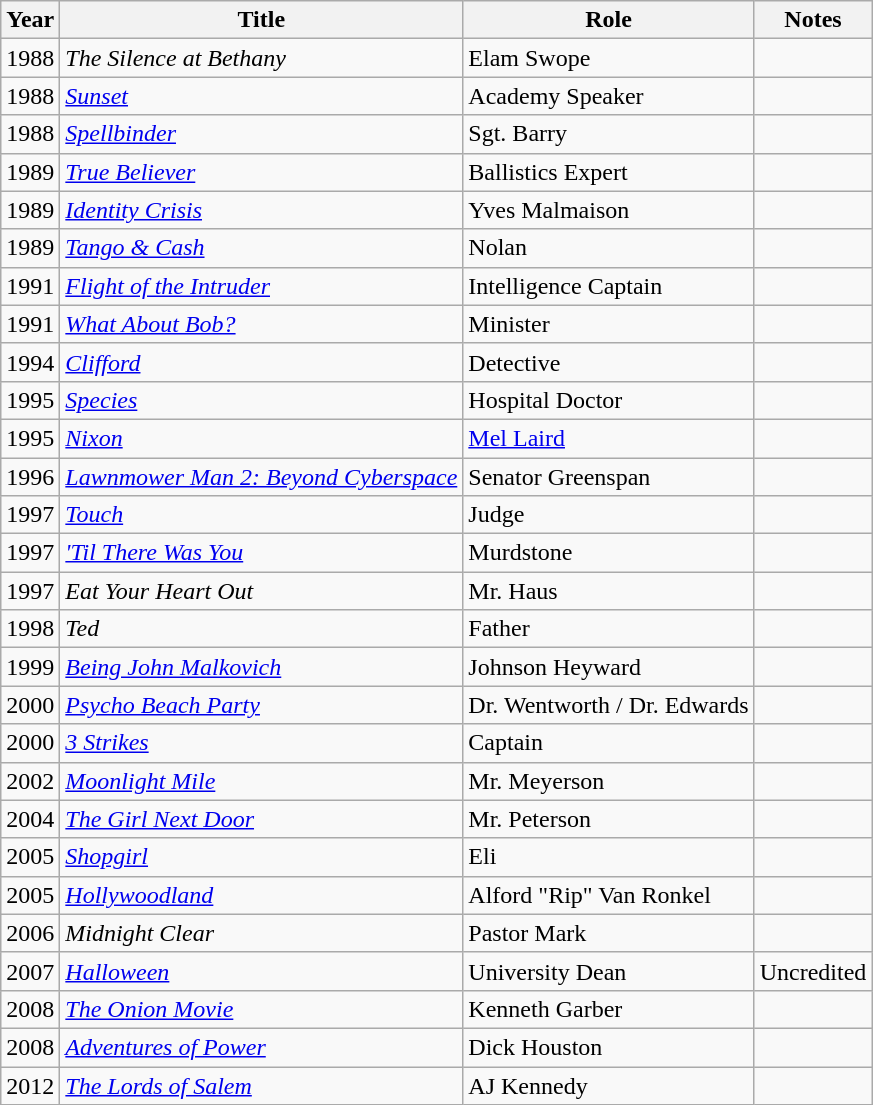<table class="wikitable sortable">
<tr>
<th>Year</th>
<th>Title</th>
<th>Role</th>
<th>Notes</th>
</tr>
<tr>
<td>1988</td>
<td><em>The Silence at Bethany</em></td>
<td>Elam Swope</td>
<td></td>
</tr>
<tr>
<td>1988</td>
<td><a href='#'><em>Sunset</em></a></td>
<td>Academy Speaker</td>
<td></td>
</tr>
<tr>
<td>1988</td>
<td><a href='#'><em>Spellbinder</em></a></td>
<td>Sgt. Barry</td>
<td></td>
</tr>
<tr>
<td>1989</td>
<td><a href='#'><em>True Believer</em></a></td>
<td>Ballistics Expert</td>
<td></td>
</tr>
<tr>
<td>1989</td>
<td><a href='#'><em>Identity Crisis</em></a></td>
<td>Yves Malmaison</td>
<td></td>
</tr>
<tr>
<td>1989</td>
<td><em><a href='#'>Tango & Cash</a></em></td>
<td>Nolan</td>
<td></td>
</tr>
<tr>
<td>1991</td>
<td><em><a href='#'>Flight of the Intruder</a></em></td>
<td>Intelligence Captain</td>
<td></td>
</tr>
<tr>
<td>1991</td>
<td><em><a href='#'>What About Bob?</a></em></td>
<td>Minister</td>
<td></td>
</tr>
<tr>
<td>1994</td>
<td><a href='#'><em>Clifford</em></a></td>
<td>Detective</td>
<td></td>
</tr>
<tr>
<td>1995</td>
<td><a href='#'><em>Species</em></a></td>
<td>Hospital Doctor</td>
<td></td>
</tr>
<tr>
<td>1995</td>
<td><a href='#'><em>Nixon</em></a></td>
<td><a href='#'>Mel Laird</a></td>
<td></td>
</tr>
<tr>
<td>1996</td>
<td><em><a href='#'>Lawnmower Man 2: Beyond Cyberspace</a></em></td>
<td>Senator Greenspan</td>
<td></td>
</tr>
<tr>
<td>1997</td>
<td><a href='#'><em>Touch</em></a></td>
<td>Judge</td>
<td></td>
</tr>
<tr>
<td>1997</td>
<td><em><a href='#'>'Til There Was You</a></em></td>
<td>Murdstone</td>
<td></td>
</tr>
<tr>
<td>1997</td>
<td><em>Eat Your Heart Out</em></td>
<td>Mr. Haus</td>
<td></td>
</tr>
<tr>
<td>1998</td>
<td><em>Ted</em></td>
<td>Father</td>
<td></td>
</tr>
<tr>
<td>1999</td>
<td><em><a href='#'>Being John Malkovich</a></em></td>
<td>Johnson Heyward</td>
<td></td>
</tr>
<tr>
<td>2000</td>
<td><em><a href='#'>Psycho Beach Party</a></em></td>
<td>Dr. Wentworth / Dr. Edwards</td>
<td></td>
</tr>
<tr>
<td>2000</td>
<td><a href='#'><em>3 Strikes</em></a></td>
<td>Captain</td>
<td></td>
</tr>
<tr>
<td>2002</td>
<td><a href='#'><em>Moonlight Mile</em></a></td>
<td>Mr. Meyerson</td>
<td></td>
</tr>
<tr>
<td>2004</td>
<td><a href='#'><em>The Girl Next Door</em></a></td>
<td>Mr. Peterson</td>
<td></td>
</tr>
<tr>
<td>2005</td>
<td><em><a href='#'>Shopgirl</a></em></td>
<td>Eli</td>
<td></td>
</tr>
<tr>
<td>2005</td>
<td><em><a href='#'>Hollywoodland</a></em></td>
<td>Alford "Rip" Van Ronkel</td>
<td></td>
</tr>
<tr>
<td>2006</td>
<td><em>Midnight Clear</em></td>
<td>Pastor Mark</td>
<td></td>
</tr>
<tr>
<td>2007</td>
<td><a href='#'><em>Halloween</em></a></td>
<td>University Dean</td>
<td>Uncredited</td>
</tr>
<tr>
<td>2008</td>
<td><em><a href='#'>The Onion Movie</a></em></td>
<td>Kenneth Garber</td>
<td></td>
</tr>
<tr>
<td>2008</td>
<td><em><a href='#'>Adventures of Power</a></em></td>
<td>Dick Houston</td>
<td></td>
</tr>
<tr>
<td>2012</td>
<td><a href='#'><em>The Lords of Salem</em></a></td>
<td>AJ Kennedy</td>
<td></td>
</tr>
</table>
